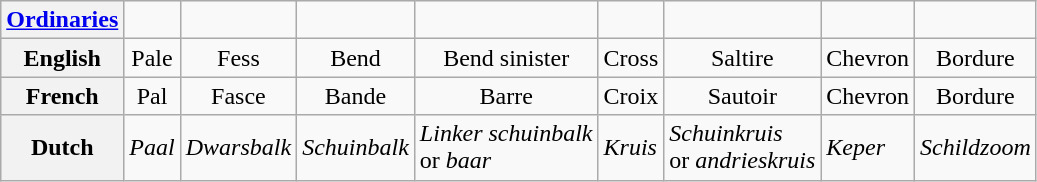<table class="wikitable">
<tr>
<th><a href='#'>Ordinaries</a></th>
<td align="center"></td>
<td align="center"></td>
<td align="center"></td>
<td align="center"></td>
<td align="center"></td>
<td align="center"></td>
<td align="center"></td>
<td align="center"></td>
</tr>
<tr>
<th>English</th>
<td align="center">Pale</td>
<td align="center">Fess</td>
<td align="center">Bend</td>
<td align="center">Bend sinister</td>
<td align="center">Cross</td>
<td align="center">Saltire</td>
<td align="center">Chevron</td>
<td align="center">Bordure</td>
</tr>
<tr>
<th>French</th>
<td align="center">Pal</td>
<td align="center">Fasce</td>
<td align="center">Bande</td>
<td align="center">Barre</td>
<td align="center">Croix</td>
<td align="center">Sautoir</td>
<td align="center">Chevron</td>
<td align="center">Bordure</td>
</tr>
<tr>
<th>Dutch</th>
<td><em>Paal</em></td>
<td><em>Dwarsbalk</em></td>
<td><em>Schuinbalk</em></td>
<td><em>Linker schuinbalk</em><br>or <em>baar</em></td>
<td><em>Kruis</em></td>
<td><em>Schuinkruis</em><br>or <em>andrieskruis</em></td>
<td><em>Keper</em></td>
<td><em>Schildzoom</em></td>
</tr>
</table>
